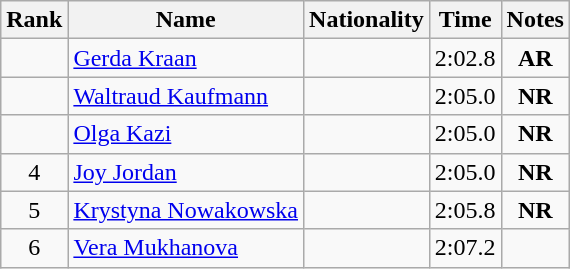<table class="wikitable sortable" style="text-align:center">
<tr>
<th>Rank</th>
<th>Name</th>
<th>Nationality</th>
<th>Time</th>
<th>Notes</th>
</tr>
<tr>
<td></td>
<td align=left><a href='#'>Gerda Kraan</a></td>
<td align=left></td>
<td>2:02.8</td>
<td><strong>AR</strong></td>
</tr>
<tr>
<td></td>
<td align=left><a href='#'>Waltraud Kaufmann</a></td>
<td align=left></td>
<td>2:05.0</td>
<td><strong>NR</strong></td>
</tr>
<tr>
<td></td>
<td align=left><a href='#'>Olga Kazi</a></td>
<td align=left></td>
<td>2:05.0</td>
<td><strong>NR</strong></td>
</tr>
<tr>
<td>4</td>
<td align=left><a href='#'>Joy Jordan</a></td>
<td align=left></td>
<td>2:05.0</td>
<td><strong>NR</strong></td>
</tr>
<tr>
<td>5</td>
<td align=left><a href='#'>Krystyna Nowakowska</a></td>
<td align=left></td>
<td>2:05.8</td>
<td><strong>NR</strong></td>
</tr>
<tr>
<td>6</td>
<td align=left><a href='#'>Vera Mukhanova</a></td>
<td align=left></td>
<td>2:07.2</td>
<td></td>
</tr>
</table>
